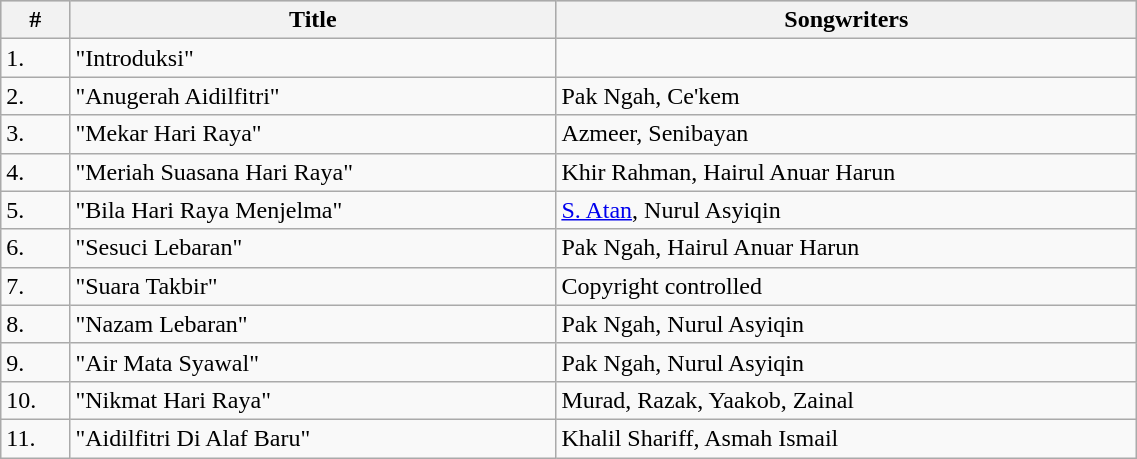<table class="wikitable" width="60%">
<tr bgcolor="#cccccc">
<th>#</th>
<th>Title</th>
<th>Songwriters</th>
</tr>
<tr>
<td>1.</td>
<td>"Introduksi"</td>
<td></td>
</tr>
<tr>
<td>2.</td>
<td>"Anugerah Aidilfitri"</td>
<td>Pak Ngah, Ce'kem</td>
</tr>
<tr>
<td>3.</td>
<td>"Mekar Hari Raya"</td>
<td>Azmeer, Senibayan</td>
</tr>
<tr>
<td>4.</td>
<td>"Meriah Suasana Hari Raya"</td>
<td>Khir Rahman, Hairul Anuar Harun</td>
</tr>
<tr>
<td>5.</td>
<td>"Bila Hari Raya Menjelma"</td>
<td><a href='#'>S. Atan</a>, Nurul Asyiqin</td>
</tr>
<tr>
<td>6.</td>
<td>"Sesuci Lebaran"</td>
<td>Pak Ngah, Hairul Anuar Harun</td>
</tr>
<tr>
<td>7.</td>
<td>"Suara Takbir"</td>
<td>Copyright controlled</td>
</tr>
<tr>
<td>8.</td>
<td>"Nazam Lebaran"</td>
<td>Pak Ngah, Nurul Asyiqin</td>
</tr>
<tr>
<td>9.</td>
<td>"Air Mata Syawal"</td>
<td>Pak Ngah, Nurul Asyiqin</td>
</tr>
<tr>
<td>10.</td>
<td>"Nikmat Hari Raya"</td>
<td>Murad, Razak, Yaakob, Zainal</td>
</tr>
<tr>
<td>11.</td>
<td>"Aidilfitri Di Alaf Baru"</td>
<td>Khalil Shariff, Asmah Ismail</td>
</tr>
</table>
